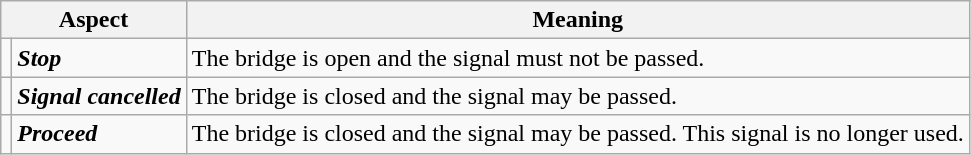<table class="wikitable">
<tr>
<th colspan="2">Aspect</th>
<th>Meaning</th>
</tr>
<tr>
<td></td>
<td><strong><em>Stop</em></strong></td>
<td>The bridge is open and the signal must not be passed.</td>
</tr>
<tr>
<td></td>
<td><strong><em>Signal cancelled</em></strong></td>
<td>The bridge is closed and the signal may be passed.</td>
</tr>
<tr>
<td></td>
<td><strong><em>Proceed</em></strong></td>
<td>The bridge is closed and the signal may be passed. This signal is no longer used.</td>
</tr>
</table>
